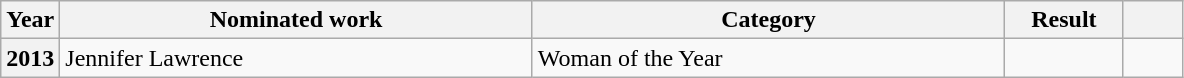<table class="wikitable plainrowheaders">
<tr>
<th scope="col" style="width:5%;">Year</th>
<th scope="col" style="width:40%;">Nominated work</th>
<th scope="col" style="width:40%;">Category</th>
<th scope="col" style="width:10%;">Result</th>
<th scope="col" style="width:5%;"></th>
</tr>
<tr>
<th scope="row" style="text-align:center;">2013</th>
<td style="text-align:left;">Jennifer Lawrence</td>
<td>Woman of the Year</td>
<td></td>
<td style="text-align:center;"></td>
</tr>
</table>
